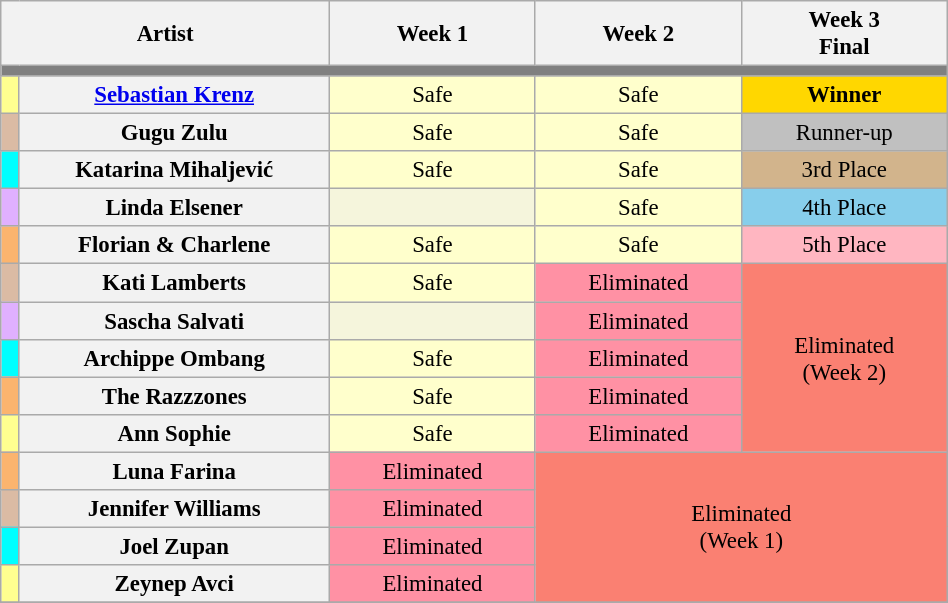<table class="wikitable" style="text-align:center; font-size:95%; width:50%">
<tr>
<th style="width:18%" colspan="2">Artist</th>
<th style="width:11%" scope="col">Week 1</th>
<th style="width:11%" scope="col">Week 2</th>
<th style="width:11%" scope="col">Week 3<br>Final</th>
</tr>
<tr>
<th colspan="5" style="background:grey"></th>
</tr>
<tr>
<th style="background:#ffff90"></th>
<th><a href='#'>Sebastian Krenz</a></th>
<td style="background:#FFFFCC">Safe</td>
<td style="background:#FFFFCC">Safe</td>
<td style="background:gold"><strong>Winner</strong></td>
</tr>
<tr>
<th style="background:#dbbba4"></th>
<th>Gugu Zulu</th>
<td style="background:#FFFFCC">Safe</td>
<td style="background:#FFFFCC">Safe</td>
<td style="background:silver">Runner-up</td>
</tr>
<tr>
<th style="background:#00ffff"></th>
<th>Katarina Mihaljević</th>
<td style="background:#FFFFCC">Safe</td>
<td style="background:#FFFFCC">Safe</td>
<td style="background:tan">3rd Place</td>
</tr>
<tr>
<th style="background:#E0B0FF"></th>
<th>Linda Elsener</th>
<td style="background:#F5F5DC;"></td>
<td style="background:#FFFFCC">Safe</td>
<td style="background:skyblue">4th Place</td>
</tr>
<tr>
<th style="background:#fbb46e"></th>
<th>Florian & Charlene</th>
<td style="background:#FFFFCC">Safe</td>
<td style="background:#FFFFCC">Safe</td>
<td style="background:lightpink">5th Place</td>
</tr>
<tr>
<th style="background:#dbbba4"></th>
<th>Kati Lamberts</th>
<td style="background:#FFFFCC">Safe</td>
<td style="background:#FF91A4">Eliminated</td>
<td style="background:salmon" rowspan="5">Eliminated<br>(Week 2)</td>
</tr>
<tr>
<th style="background:#E0B0FF"></th>
<th>Sascha Salvati</th>
<td style="background:#F5F5DC;"></td>
<td style="background:#FF91A4">Eliminated</td>
</tr>
<tr>
<th style="background:#00ffff"></th>
<th>Archippe Ombang</th>
<td style="background:#FFFFCC">Safe</td>
<td style="background:#FF91A4">Eliminated</td>
</tr>
<tr>
<th style="background:#fbb46e"></th>
<th>The Razzzones</th>
<td style="background:#FFFFCC">Safe</td>
<td style="background:#FF91A4">Eliminated</td>
</tr>
<tr>
<th style="background:#ffff90"></th>
<th>Ann Sophie</th>
<td style="background:#FFFFCC">Safe</td>
<td style="background:#FF91A4">Eliminated</td>
</tr>
<tr>
<th style="background:#fbb46e"></th>
<th>Luna Farina</th>
<td style="background:#FF91A4">Eliminated</td>
<td style="background:salmon" rowspan="4" colspan="2">Eliminated<br>(Week 1)</td>
</tr>
<tr>
<th style="background:#dbbba4"></th>
<th>Jennifer Williams</th>
<td style="background:#FF91A4">Eliminated</td>
</tr>
<tr>
<th style="background:#00ffff"></th>
<th>Joel Zupan</th>
<td style="background:#FF91A4">Eliminated</td>
</tr>
<tr>
<th style="background:#ffff90"></th>
<th>Zeynep Avci</th>
<td style="background:#FF91A4">Eliminated</td>
</tr>
<tr>
</tr>
</table>
